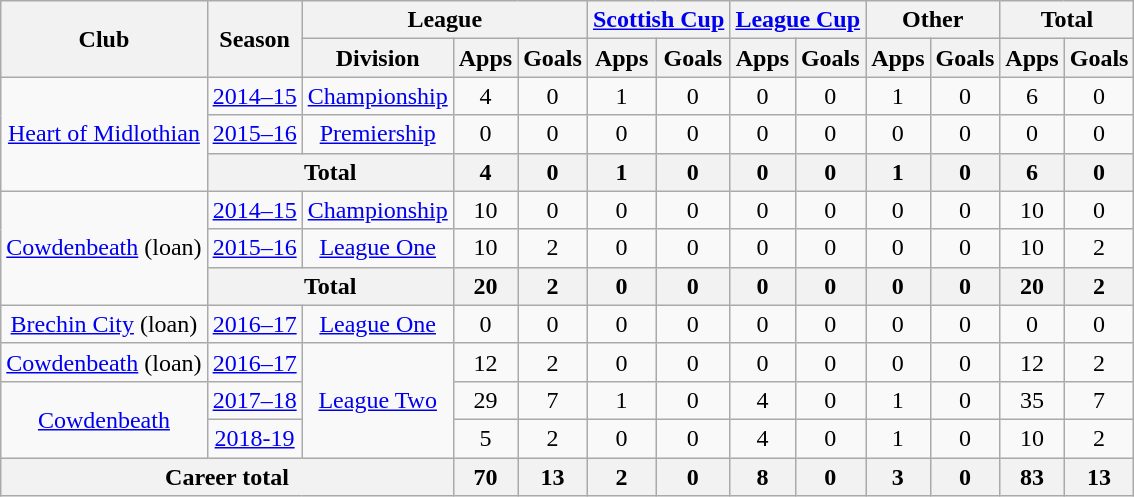<table class="wikitable" style="text-align:center">
<tr>
<th rowspan=2>Club</th>
<th rowspan=2>Season</th>
<th colspan=3>League</th>
<th colspan=2><a href='#'>Scottish Cup</a></th>
<th colspan=2><a href='#'>League Cup</a></th>
<th colspan=2>Other</th>
<th colspan=2>Total</th>
</tr>
<tr>
<th>Division</th>
<th>Apps</th>
<th>Goals</th>
<th>Apps</th>
<th>Goals</th>
<th>Apps</th>
<th>Goals</th>
<th>Apps</th>
<th>Goals</th>
<th>Apps</th>
<th>Goals</th>
</tr>
<tr>
<td rowspan="3"><a href='#'>Heart of Midlothian</a></td>
<td><a href='#'>2014–15</a></td>
<td><a href='#'>Championship</a></td>
<td>4</td>
<td>0</td>
<td>1</td>
<td>0</td>
<td>0</td>
<td>0</td>
<td>1</td>
<td>0</td>
<td>6</td>
<td>0</td>
</tr>
<tr>
<td><a href='#'>2015–16</a></td>
<td><a href='#'>Premiership</a></td>
<td>0</td>
<td>0</td>
<td>0</td>
<td>0</td>
<td>0</td>
<td>0</td>
<td>0</td>
<td>0</td>
<td>0</td>
<td>0</td>
</tr>
<tr>
<th colspan="2">Total</th>
<th>4</th>
<th>0</th>
<th>1</th>
<th>0</th>
<th>0</th>
<th>0</th>
<th>1</th>
<th>0</th>
<th>6</th>
<th>0</th>
</tr>
<tr>
<td rowspan="3"><a href='#'>Cowdenbeath</a> (loan)</td>
<td><a href='#'>2014–15</a></td>
<td><a href='#'>Championship</a></td>
<td>10</td>
<td>0</td>
<td>0</td>
<td>0</td>
<td>0</td>
<td>0</td>
<td>0</td>
<td>0</td>
<td>10</td>
<td>0</td>
</tr>
<tr>
<td><a href='#'>2015–16</a></td>
<td><a href='#'>League One</a></td>
<td>10</td>
<td>2</td>
<td>0</td>
<td>0</td>
<td>0</td>
<td>0</td>
<td>0</td>
<td>0</td>
<td>10</td>
<td>2</td>
</tr>
<tr>
<th colspan="2">Total</th>
<th>20</th>
<th>2</th>
<th>0</th>
<th>0</th>
<th>0</th>
<th>0</th>
<th>0</th>
<th>0</th>
<th>20</th>
<th>2</th>
</tr>
<tr>
<td><a href='#'>Brechin City</a> (loan)</td>
<td><a href='#'>2016–17</a></td>
<td><a href='#'>League One</a></td>
<td>0</td>
<td>0</td>
<td>0</td>
<td>0</td>
<td>0</td>
<td>0</td>
<td>0</td>
<td>0</td>
<td>0</td>
<td>0</td>
</tr>
<tr>
<td><a href='#'>Cowdenbeath</a> (loan)</td>
<td><a href='#'>2016–17</a></td>
<td rowspan="3"><a href='#'>League Two</a></td>
<td>12</td>
<td>2</td>
<td>0</td>
<td>0</td>
<td>0</td>
<td>0</td>
<td>0</td>
<td>0</td>
<td>12</td>
<td>2</td>
</tr>
<tr>
<td rowspan="2"><a href='#'>Cowdenbeath</a></td>
<td><a href='#'>2017–18</a></td>
<td>29</td>
<td>7</td>
<td>1</td>
<td>0</td>
<td>4</td>
<td>0</td>
<td>1</td>
<td>0</td>
<td>35</td>
<td>7</td>
</tr>
<tr>
<td><a href='#'>2018-19</a></td>
<td>5</td>
<td>2</td>
<td>0</td>
<td>0</td>
<td>4</td>
<td>0</td>
<td>1</td>
<td>0</td>
<td>10</td>
<td>2</td>
</tr>
<tr>
<th colspan="3">Career total</th>
<th>70</th>
<th>13</th>
<th>2</th>
<th>0</th>
<th>8</th>
<th>0</th>
<th>3</th>
<th>0</th>
<th>83</th>
<th>13</th>
</tr>
</table>
